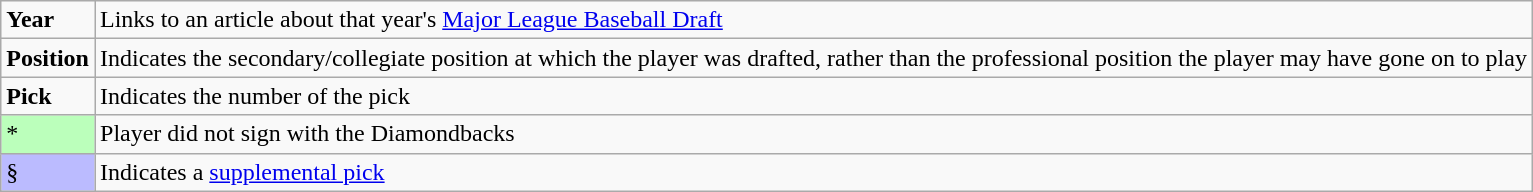<table class="wikitable" border="1">
<tr>
<td><strong>Year</strong></td>
<td>Links to an article about that year's <a href='#'>Major League Baseball Draft</a></td>
</tr>
<tr>
<td><strong>Position</strong></td>
<td>Indicates the secondary/collegiate position at which the player was drafted, rather than the professional position the player may have gone on to play</td>
</tr>
<tr>
<td><strong>Pick</strong></td>
<td>Indicates the number of the pick</td>
</tr>
<tr>
<td bgcolor="#bbffbb">*</td>
<td>Player did not sign with the Diamondbacks</td>
</tr>
<tr>
<td bgcolor="#bbbbff">§</td>
<td>Indicates a <a href='#'>supplemental pick</a></td>
</tr>
</table>
